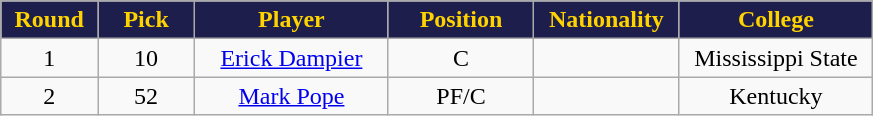<table class="wikitable sortable sortable">
<tr>
<th style="background:#1D1E4B; color:#FFD300" width="10%">Round</th>
<th style="background:#1D1E4B; color:#FFD300" width="10%">Pick</th>
<th style="background:#1D1E4B; color:#FFD300" width="20%">Player</th>
<th style="background:#1D1E4B; color:#FFD300" width="15%">Position</th>
<th style="background:#1D1E4B; color:#FFD300" width="15%">Nationality</th>
<th style="background:#1D1E4B; color:#FFD300" width="20%">College</th>
</tr>
<tr style="text-align: center">
<td>1</td>
<td>10</td>
<td><a href='#'>Erick Dampier</a></td>
<td>C</td>
<td></td>
<td>Mississippi State</td>
</tr>
<tr style="text-align: center">
<td>2</td>
<td>52</td>
<td><a href='#'>Mark Pope</a></td>
<td>PF/C</td>
<td></td>
<td>Kentucky</td>
</tr>
</table>
